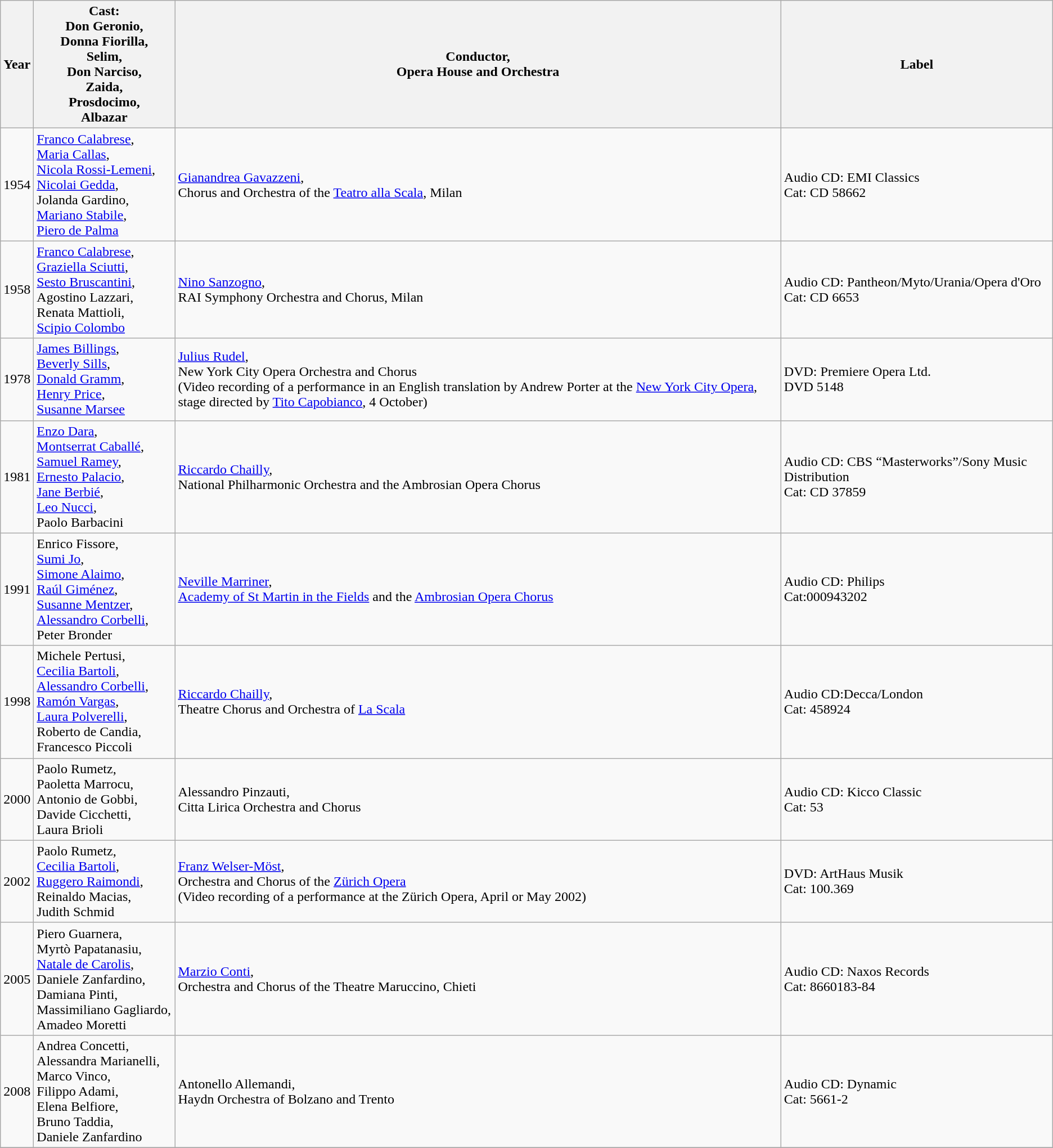<table class="wikitable">
<tr>
<th>Year</th>
<th width="160">Cast:<br>Don Geronio,<br>Donna Fiorilla,<br>Selim,<br>Don Narciso,<br>Zaida,<br>Prosdocimo,<br>Albazar</th>
<th>Conductor,<br>Opera House and Orchestra</th>
<th>Label </th>
</tr>
<tr>
<td>1954</td>
<td><a href='#'>Franco Calabrese</a>,<br><a href='#'>Maria Callas</a>,<br><a href='#'>Nicola Rossi-Lemeni</a>,<br><a href='#'>Nicolai Gedda</a>,<br>Jolanda Gardino,<br><a href='#'>Mariano Stabile</a>,<br><a href='#'>Piero de Palma</a></td>
<td><a href='#'>Gianandrea Gavazzeni</a>,<br>Chorus and Orchestra of the <a href='#'>Teatro alla Scala</a>, Milan</td>
<td>Audio CD: EMI Classics<br>Cat: CD 58662</td>
</tr>
<tr>
<td>1958</td>
<td><a href='#'>Franco Calabrese</a>,<br><a href='#'>Graziella Sciutti</a>,<br><a href='#'>Sesto Bruscantini</a>,<br>Agostino Lazzari,<br>Renata Mattioli,<br><a href='#'>Scipio Colombo</a></td>
<td><a href='#'>Nino Sanzogno</a>,<br>RAI Symphony Orchestra and Chorus, Milan</td>
<td>Audio CD: Pantheon/Myto/Urania/Opera d'Oro<br>Cat: CD 6653</td>
</tr>
<tr>
<td>1978</td>
<td><a href='#'>James Billings</a>,<br><a href='#'>Beverly Sills</a>,<br><a href='#'>Donald Gramm</a>,<br><a href='#'>Henry Price</a>,<br><a href='#'>Susanne Marsee</a></td>
<td><a href='#'>Julius Rudel</a>,<br>New York City Opera Orchestra and Chorus<br>(Video recording of a performance in an English translation by Andrew Porter at the <a href='#'>New York City Opera</a>, stage directed by <a href='#'>Tito Capobianco</a>, 4 October)</td>
<td>DVD:  Premiere Opera Ltd.<br>DVD 5148</td>
</tr>
<tr>
<td>1981</td>
<td><a href='#'>Enzo Dara</a>,<br><a href='#'>Montserrat Caballé</a>,<br><a href='#'>Samuel Ramey</a>,<br><a href='#'>Ernesto Palacio</a>,<br><a href='#'>Jane Berbié</a>,<br><a href='#'>Leo Nucci</a>,<br>Paolo Barbacini</td>
<td><a href='#'>Riccardo Chailly</a>,<br>National Philharmonic Orchestra and the Ambrosian Opera Chorus</td>
<td>Audio CD: CBS “Masterworks”/Sony Music Distribution<br>Cat: CD 37859</td>
</tr>
<tr>
<td>1991</td>
<td>Enrico Fissore,<br><a href='#'>Sumi Jo</a>,<br><a href='#'>Simone Alaimo</a>,<br><a href='#'>Raúl Giménez</a>,<br><a href='#'>Susanne Mentzer</a>,<br><a href='#'>Alessandro Corbelli</a>,<br>Peter Bronder</td>
<td><a href='#'>Neville Marriner</a>,<br><a href='#'>Academy of St Martin in the Fields</a> and the <a href='#'>Ambrosian Opera Chorus</a></td>
<td>Audio CD: Philips<br>Cat:000943202</td>
</tr>
<tr>
<td>1998</td>
<td>Michele Pertusi,<br><a href='#'>Cecilia Bartoli</a>,<br><a href='#'>Alessandro Corbelli</a>,<br><a href='#'>Ramón Vargas</a>,<br><a href='#'>Laura Polverelli</a>,<br>Roberto de Candia,<br>Francesco Piccoli</td>
<td><a href='#'>Riccardo Chailly</a>,<br>Theatre Chorus and Orchestra of <a href='#'>La Scala</a></td>
<td>Audio CD:Decca/London<br>Cat: 458924</td>
</tr>
<tr>
<td>2000</td>
<td>Paolo Rumetz,<br>Paoletta Marrocu,<br>Antonio de Gobbi,<br>Davide Cicchetti,<br>Laura Brioli</td>
<td>Alessandro Pinzauti,<br>Citta Lirica Orchestra and Chorus</td>
<td>Audio CD: Kicco Classic<br>Cat: 53</td>
</tr>
<tr>
<td>2002</td>
<td>Paolo Rumetz,<br><a href='#'>Cecilia Bartoli</a>,<br><a href='#'>Ruggero Raimondi</a>,<br> Reinaldo Macias,<br> Judith Schmid</td>
<td><a href='#'>Franz Welser-Möst</a>,<br>Orchestra and Chorus of the <a href='#'>Zürich Opera</a><br>(Video recording of a performance at the Zürich Opera, April or May 2002)</td>
<td>DVD: ArtHaus Musik<br>Cat: 100.369</td>
</tr>
<tr>
<td>2005</td>
<td>Piero Guarnera,<br>Myrtò Papatanasiu,<br><a href='#'>Natale de Carolis</a>,<br>Daniele Zanfardino,<br>Damiana Pinti,<br>Massimiliano Gagliardo,<br>Amadeo Moretti</td>
<td><a href='#'>Marzio Conti</a>,<br>Orchestra and Chorus of the Theatre Maruccino, Chieti</td>
<td>Audio CD: Naxos Records<br>Cat: 8660183-84</td>
</tr>
<tr>
<td>2008</td>
<td>Andrea Concetti,<br>Alessandra Marianelli,<br>Marco Vinco,<br>Filippo Adami,<br>Elena Belfiore,<br>Bruno Taddia,<br>Daniele Zanfardino</td>
<td>Antonello Allemandi,<br>Haydn Orchestra of Bolzano and Trento</td>
<td>Audio CD: Dynamic<br>Cat: 5661-2</td>
</tr>
<tr>
</tr>
</table>
